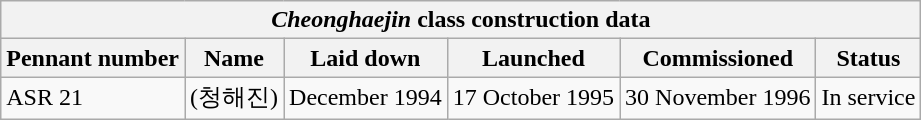<table class=wikitable>
<tr>
<th colspan="6" align="center"><em>Cheonghaejin</em> class construction data</th>
</tr>
<tr>
<th>Pennant number</th>
<th>Name</th>
<th>Laid down</th>
<th>Launched</th>
<th>Commissioned</th>
<th>Status</th>
</tr>
<tr>
<td>ASR 21</td>
<td> (청해진)</td>
<td>December 1994</td>
<td>17 October 1995</td>
<td>30 November 1996</td>
<td>In service</td>
</tr>
</table>
